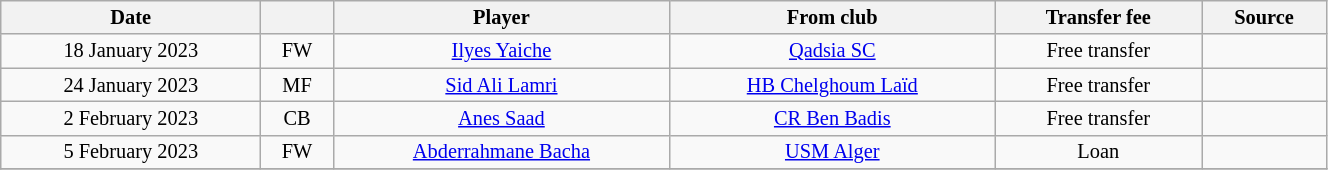<table class="wikitable sortable" style="width:70%; text-align:center; font-size:85%; text-align:centre;">
<tr>
<th>Date</th>
<th></th>
<th>Player</th>
<th>From club</th>
<th>Transfer fee</th>
<th>Source</th>
</tr>
<tr>
<td>18 January 2023</td>
<td>FW</td>
<td> <a href='#'>Ilyes Yaiche</a></td>
<td> <a href='#'>Qadsia SC</a></td>
<td>Free transfer</td>
<td></td>
</tr>
<tr>
<td>24 January 2023</td>
<td>MF</td>
<td> <a href='#'>Sid Ali Lamri</a></td>
<td><a href='#'>HB Chelghoum Laïd</a></td>
<td>Free transfer</td>
<td></td>
</tr>
<tr>
<td>2 February 2023</td>
<td>CB</td>
<td> <a href='#'>Anes Saad</a></td>
<td><a href='#'>CR Ben Badis</a></td>
<td>Free transfer</td>
<td></td>
</tr>
<tr>
<td>5 February 2023</td>
<td>FW</td>
<td> <a href='#'>Abderrahmane Bacha</a></td>
<td><a href='#'>USM Alger</a></td>
<td>Loan</td>
<td></td>
</tr>
<tr>
</tr>
</table>
